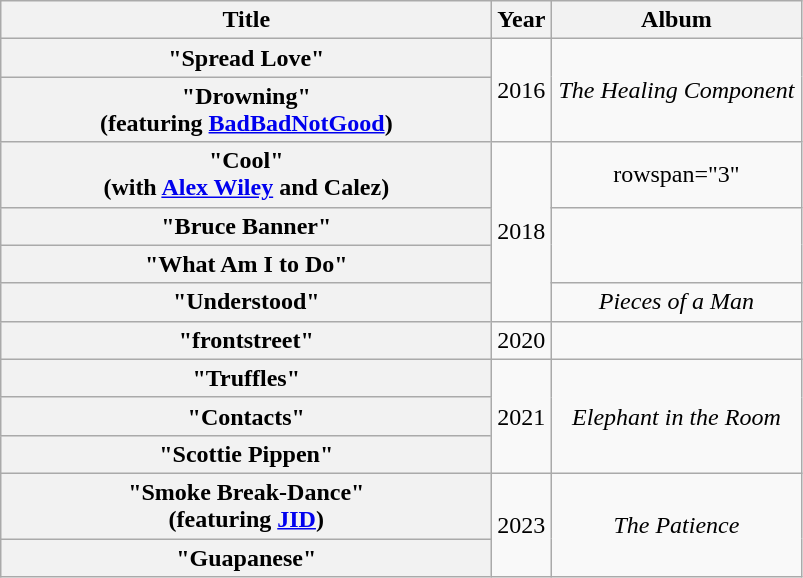<table class="wikitable plainrowheaders" style="text-align:center;">
<tr>
<th scope="col" style="width:20em;">Title</th>
<th scope="col" style="width:1em;">Year</th>
<th scope="col" style="width:10em;">Album</th>
</tr>
<tr>
<th scope="row">"Spread Love"</th>
<td rowspan="2">2016</td>
<td rowspan="2"><em>The Healing Component</em></td>
</tr>
<tr>
<th scope="row">"Drowning"<br><span>(featuring <a href='#'>BadBadNotGood</a>)</span></th>
</tr>
<tr>
<th scope="row">"Cool"<br><span>(with <a href='#'>Alex Wiley</a> and Calez)</span></th>
<td rowspan="4">2018</td>
<td>rowspan="3" </td>
</tr>
<tr>
<th scope="row">"Bruce Banner"</th>
</tr>
<tr>
<th scope="row">"What Am I to Do"</th>
</tr>
<tr>
<th scope="row">"Understood"</th>
<td><em>Pieces of a Man</em></td>
</tr>
<tr>
<th scope="row">"frontstreet"</th>
<td>2020</td>
<td></td>
</tr>
<tr>
<th scope="row">"Truffles"</th>
<td rowspan="3">2021</td>
<td rowspan="3"><em>Elephant in the Room</em></td>
</tr>
<tr>
<th scope="row">"Contacts"</th>
</tr>
<tr>
<th scope="row">"Scottie Pippen"</th>
</tr>
<tr>
<th scope="row">"Smoke Break-Dance" <br><span>(featuring <a href='#'>JID</a>)</span></th>
<td rowspan="2">2023</td>
<td rowspan="2"><em>The Patience</em></td>
</tr>
<tr>
<th scope="row">"Guapanese"</th>
</tr>
</table>
